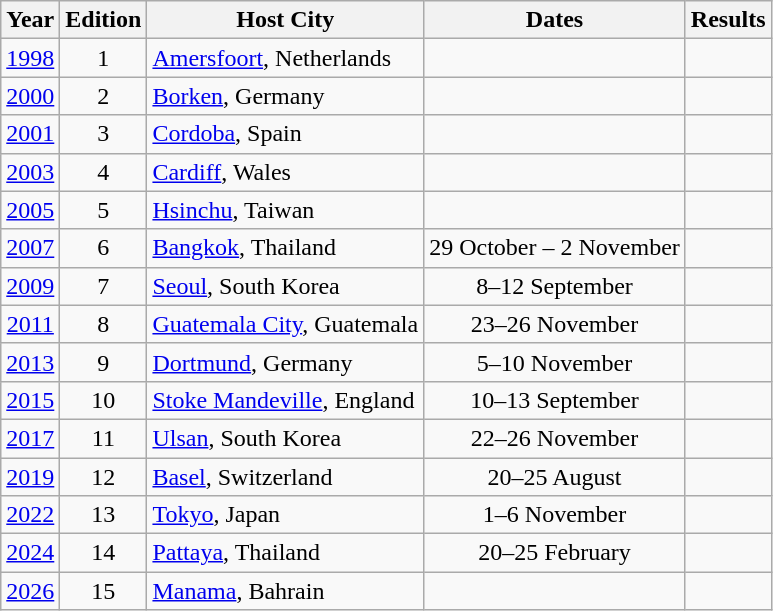<table class="wikitable" style="text-align:center">
<tr>
<th>Year</th>
<th>Edition</th>
<th>Host City</th>
<th>Dates</th>
<th>Results</th>
</tr>
<tr>
<td><a href='#'>1998</a></td>
<td>1</td>
<td align=left><a href='#'>Amersfoort</a>, Netherlands</td>
<td></td>
<td></td>
</tr>
<tr>
<td><a href='#'>2000</a></td>
<td>2</td>
<td align=left><a href='#'>Borken</a>, Germany</td>
<td></td>
<td></td>
</tr>
<tr>
<td><a href='#'>2001</a></td>
<td>3</td>
<td align=left><a href='#'>Cordoba</a>, Spain</td>
<td></td>
<td></td>
</tr>
<tr>
<td><a href='#'>2003</a></td>
<td>4</td>
<td align=left><a href='#'>Cardiff</a>, Wales</td>
<td></td>
<td></td>
</tr>
<tr>
<td><a href='#'>2005</a></td>
<td>5</td>
<td align=left><a href='#'>Hsinchu</a>, Taiwan</td>
<td></td>
<td></td>
</tr>
<tr>
<td><a href='#'>2007</a></td>
<td>6</td>
<td align=left><a href='#'>Bangkok</a>, Thailand</td>
<td>29 October – 2 November</td>
<td></td>
</tr>
<tr>
<td><a href='#'>2009</a></td>
<td>7</td>
<td align=left><a href='#'>Seoul</a>, South Korea</td>
<td>8–12 September</td>
<td></td>
</tr>
<tr>
<td><a href='#'>2011</a></td>
<td>8</td>
<td align=left><a href='#'>Guatemala City</a>, Guatemala</td>
<td>23–26 November</td>
<td></td>
</tr>
<tr>
<td><a href='#'>2013</a></td>
<td>9</td>
<td align=left><a href='#'>Dortmund</a>, Germany</td>
<td>5–10 November</td>
<td></td>
</tr>
<tr>
<td><a href='#'>2015</a></td>
<td>10</td>
<td align=left><a href='#'>Stoke Mandeville</a>, England</td>
<td>10–13 September</td>
<td></td>
</tr>
<tr>
<td><a href='#'>2017</a></td>
<td>11</td>
<td align=left><a href='#'>Ulsan</a>, South Korea</td>
<td>22–26 November</td>
<td></td>
</tr>
<tr>
<td><a href='#'>2019</a></td>
<td>12</td>
<td align=left><a href='#'>Basel</a>, Switzerland</td>
<td>20–25 August</td>
<td></td>
</tr>
<tr>
<td><a href='#'>2022</a></td>
<td>13</td>
<td align=left><a href='#'>Tokyo</a>, Japan</td>
<td>1–6 November</td>
<td></td>
</tr>
<tr>
<td><a href='#'>2024</a></td>
<td>14</td>
<td align=left><a href='#'>Pattaya</a>, Thailand</td>
<td>20–25 February</td>
<td></td>
</tr>
<tr>
<td><a href='#'>2026</a></td>
<td>15</td>
<td align=left><a href='#'>Manama</a>, Bahrain</td>
<td></td>
<td></td>
</tr>
</table>
